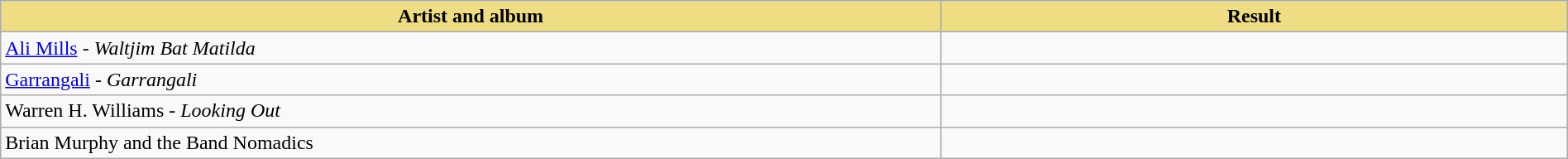<table class="wikitable" width=100%>
<tr>
<th style="width:15%;background:#EEDD82;">Artist and album</th>
<th style="width:10%;background:#EEDD82;">Result</th>
</tr>
<tr>
<td><a href='#'>Ali Mills</a> - <em>Waltjim Bat Matilda</em></td>
<td></td>
</tr>
<tr>
<td><a href='#'>Garrangali</a> - <em>Garrangali</em></td>
<td></td>
</tr>
<tr>
<td>Warren H. Williams - <em>Looking Out</em></td>
<td></td>
</tr>
<tr>
<td>Brian Murphy and the Band Nomadics</td>
<td></td>
</tr>
</table>
